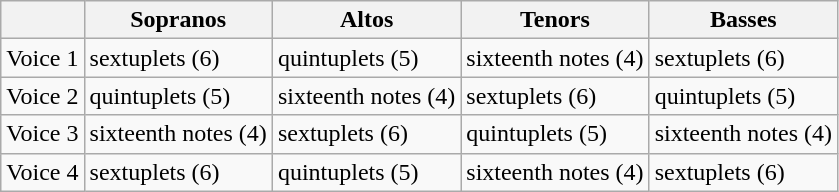<table class="wikitable">
<tr>
<th></th>
<th>Sopranos</th>
<th>Altos</th>
<th>Tenors</th>
<th>Basses</th>
</tr>
<tr>
<td>Voice 1</td>
<td>sextuplets (6)</td>
<td>quintuplets (5)</td>
<td>sixteenth notes (4)</td>
<td>sextuplets (6)</td>
</tr>
<tr>
<td>Voice 2</td>
<td>quintuplets (5)</td>
<td>sixteenth notes (4)</td>
<td>sextuplets (6)</td>
<td>quintuplets (5)</td>
</tr>
<tr>
<td>Voice 3</td>
<td>sixteenth notes (4)</td>
<td>sextuplets (6)</td>
<td>quintuplets (5)</td>
<td>sixteenth notes (4)</td>
</tr>
<tr>
<td>Voice 4</td>
<td>sextuplets (6)</td>
<td>quintuplets (5)</td>
<td>sixteenth notes (4)</td>
<td>sextuplets (6)</td>
</tr>
</table>
